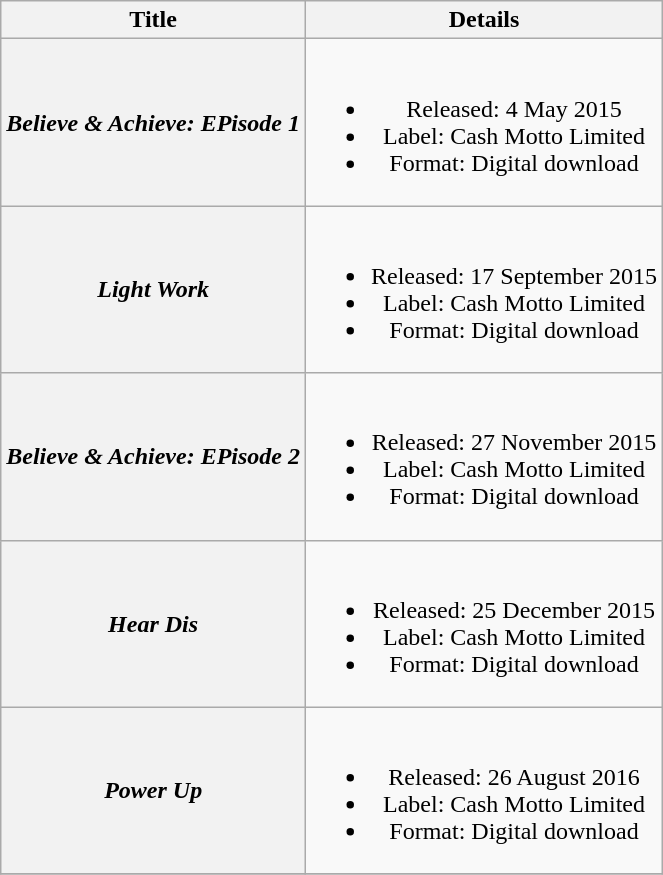<table class="wikitable plainrowheaders" style="text-align:center;">
<tr>
<th scope="col">Title</th>
<th scope="col">Details</th>
</tr>
<tr>
<th scope="row"><em>Believe & Achieve: EPisode 1</em></th>
<td><br><ul><li>Released: 4 May 2015</li><li>Label: Cash Motto Limited</li><li>Format: Digital download</li></ul></td>
</tr>
<tr>
<th scope="row"><em>Light Work</em></th>
<td><br><ul><li>Released: 17 September 2015</li><li>Label: Cash Motto Limited</li><li>Format: Digital download</li></ul></td>
</tr>
<tr>
<th scope="row"><em>Believe & Achieve: EPisode 2</em></th>
<td><br><ul><li>Released: 27 November 2015</li><li>Label: Cash Motto Limited</li><li>Format: Digital download</li></ul></td>
</tr>
<tr>
<th scope="row"><em>Hear Dis</em></th>
<td><br><ul><li>Released: 25 December 2015</li><li>Label: Cash Motto Limited</li><li>Format: Digital download</li></ul></td>
</tr>
<tr>
<th scope="row"><em>Power Up</em></th>
<td><br><ul><li>Released: 26 August 2016</li><li>Label: Cash Motto Limited</li><li>Format: Digital download</li></ul></td>
</tr>
<tr>
</tr>
</table>
